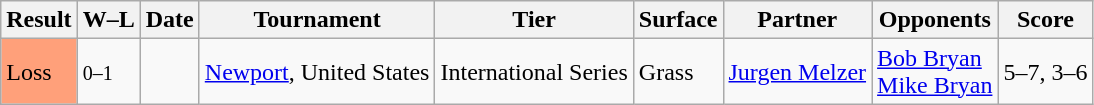<table class="sortable wikitable">
<tr>
<th>Result</th>
<th class="unsortable">W–L</th>
<th>Date</th>
<th>Tournament</th>
<th>Tier</th>
<th>Surface</th>
<th>Partner</th>
<th>Opponents</th>
<th class="unsortable">Score</th>
</tr>
<tr>
<td style="background:#ffa07a;">Loss</td>
<td><small>0–1</small></td>
<td><a href='#'></a></td>
<td><a href='#'>Newport</a>, United States</td>
<td>International Series</td>
<td>Grass</td>
<td> <a href='#'>Jurgen Melzer</a></td>
<td> <a href='#'>Bob Bryan</a> <br>  <a href='#'>Mike Bryan</a></td>
<td>5–7, 3–6</td>
</tr>
</table>
